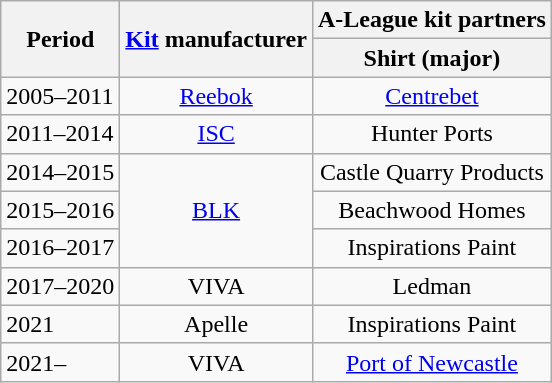<table class="wikitable" style="text-align:center;border:none;">
<tr>
<th rowspan=2>Period</th>
<th rowspan=2><a href='#'>Kit</a> manufacturer</th>
<th colspan=3>A-League kit partners</th>
</tr>
<tr>
<th>Shirt (major)</th>
</tr>
<tr>
<td align=left>2005–2011</td>
<td><a href='#'>Reebok</a></td>
<td><a href='#'>Centrebet</a></td>
</tr>
<tr>
<td align=left>2011–2014</td>
<td><a href='#'>ISC</a></td>
<td>Hunter Ports</td>
</tr>
<tr>
<td align=left>2014–2015</td>
<td rowspan="3"><a href='#'>BLK</a></td>
<td>Castle Quarry Products</td>
</tr>
<tr>
<td align=left>2015–2016</td>
<td>Beachwood Homes</td>
</tr>
<tr>
<td align=left>2016–2017</td>
<td>Inspirations Paint</td>
</tr>
<tr>
<td align=left>2017–2020</td>
<td>VIVA</td>
<td>Ledman</td>
</tr>
<tr>
<td align=left>2021</td>
<td>Apelle</td>
<td>Inspirations Paint</td>
</tr>
<tr>
<td align=left>2021–</td>
<td>VIVA</td>
<td><a href='#'>Port of Newcastle</a></td>
</tr>
</table>
